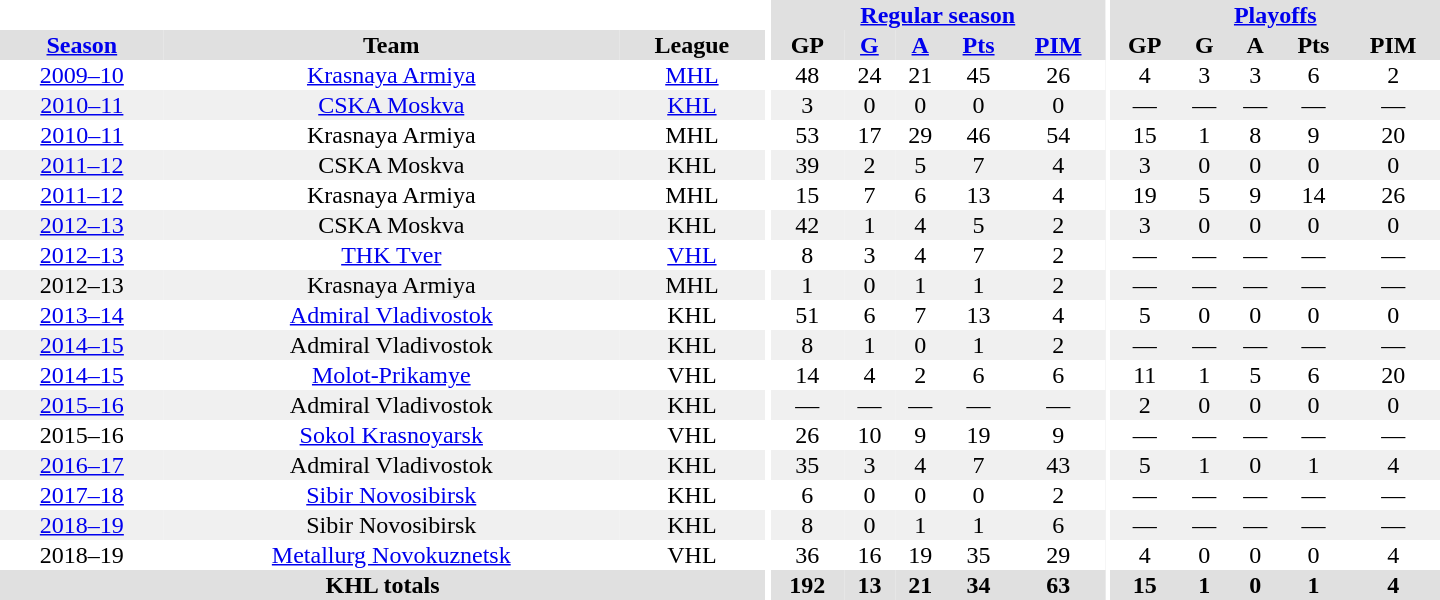<table border="0" cellpadding="1" cellspacing="0" style="text-align:center; width:60em">
<tr bgcolor="#e0e0e0">
<th colspan="3" bgcolor="#ffffff"></th>
<th rowspan="99" bgcolor="#ffffff"></th>
<th colspan="5"><a href='#'>Regular season</a></th>
<th rowspan="99" bgcolor="#ffffff"></th>
<th colspan="5"><a href='#'>Playoffs</a></th>
</tr>
<tr bgcolor="#e0e0e0">
<th><a href='#'>Season</a></th>
<th>Team</th>
<th>League</th>
<th>GP</th>
<th><a href='#'>G</a></th>
<th><a href='#'>A</a></th>
<th><a href='#'>Pts</a></th>
<th><a href='#'>PIM</a></th>
<th>GP</th>
<th>G</th>
<th>A</th>
<th>Pts</th>
<th>PIM</th>
</tr>
<tr>
<td><a href='#'>2009–10</a></td>
<td><a href='#'>Krasnaya Armiya</a></td>
<td><a href='#'>MHL</a></td>
<td>48</td>
<td>24</td>
<td>21</td>
<td>45</td>
<td>26</td>
<td>4</td>
<td>3</td>
<td>3</td>
<td>6</td>
<td>2</td>
</tr>
<tr bgcolor="#f0f0f0">
<td><a href='#'>2010–11</a></td>
<td><a href='#'>CSKA Moskva</a></td>
<td><a href='#'>KHL</a></td>
<td>3</td>
<td>0</td>
<td>0</td>
<td>0</td>
<td>0</td>
<td>—</td>
<td>—</td>
<td>—</td>
<td>—</td>
<td>—</td>
</tr>
<tr>
<td><a href='#'>2010–11</a></td>
<td>Krasnaya Armiya</td>
<td>MHL</td>
<td>53</td>
<td>17</td>
<td>29</td>
<td>46</td>
<td>54</td>
<td>15</td>
<td>1</td>
<td>8</td>
<td>9</td>
<td>20</td>
</tr>
<tr bgcolor="#f0f0f0">
<td><a href='#'>2011–12</a></td>
<td>CSKA Moskva</td>
<td>KHL</td>
<td>39</td>
<td>2</td>
<td>5</td>
<td>7</td>
<td>4</td>
<td>3</td>
<td>0</td>
<td>0</td>
<td>0</td>
<td>0</td>
</tr>
<tr>
<td><a href='#'>2011–12</a></td>
<td>Krasnaya Armiya</td>
<td>MHL</td>
<td>15</td>
<td>7</td>
<td>6</td>
<td>13</td>
<td>4</td>
<td>19</td>
<td>5</td>
<td>9</td>
<td>14</td>
<td>26</td>
</tr>
<tr bgcolor="#f0f0f0">
<td><a href='#'>2012–13</a></td>
<td>CSKA Moskva</td>
<td>KHL</td>
<td>42</td>
<td>1</td>
<td>4</td>
<td>5</td>
<td>2</td>
<td>3</td>
<td>0</td>
<td>0</td>
<td>0</td>
<td>0</td>
</tr>
<tr>
<td><a href='#'>2012–13</a></td>
<td><a href='#'>THK Tver</a></td>
<td><a href='#'>VHL</a></td>
<td>8</td>
<td>3</td>
<td>4</td>
<td>7</td>
<td>2</td>
<td>—</td>
<td>—</td>
<td>—</td>
<td>—</td>
<td>—</td>
</tr>
<tr bgcolor="#f0f0f0">
<td 2012–13 MHL season>2012–13</td>
<td>Krasnaya Armiya</td>
<td>MHL</td>
<td>1</td>
<td>0</td>
<td>1</td>
<td>1</td>
<td>2</td>
<td>—</td>
<td>—</td>
<td>—</td>
<td>—</td>
<td>—</td>
</tr>
<tr>
<td><a href='#'>2013–14</a></td>
<td><a href='#'>Admiral Vladivostok</a></td>
<td>KHL</td>
<td>51</td>
<td>6</td>
<td>7</td>
<td>13</td>
<td>4</td>
<td>5</td>
<td>0</td>
<td>0</td>
<td>0</td>
<td>0</td>
</tr>
<tr bgcolor="#f0f0f0">
<td><a href='#'>2014–15</a></td>
<td>Admiral Vladivostok</td>
<td>KHL</td>
<td>8</td>
<td>1</td>
<td>0</td>
<td>1</td>
<td>2</td>
<td>—</td>
<td>—</td>
<td>—</td>
<td>—</td>
<td>—</td>
</tr>
<tr>
<td><a href='#'>2014–15</a></td>
<td><a href='#'>Molot-Prikamye</a></td>
<td>VHL</td>
<td>14</td>
<td>4</td>
<td>2</td>
<td>6</td>
<td>6</td>
<td>11</td>
<td>1</td>
<td>5</td>
<td>6</td>
<td>20</td>
</tr>
<tr bgcolor="#f0f0f0">
<td><a href='#'>2015–16</a></td>
<td>Admiral Vladivostok</td>
<td>KHL</td>
<td>—</td>
<td>—</td>
<td>—</td>
<td>—</td>
<td>—</td>
<td>2</td>
<td>0</td>
<td>0</td>
<td>0</td>
<td>0</td>
</tr>
<tr>
<td>2015–16</td>
<td><a href='#'>Sokol Krasnoyarsk</a></td>
<td>VHL</td>
<td>26</td>
<td>10</td>
<td>9</td>
<td>19</td>
<td>9</td>
<td>—</td>
<td>—</td>
<td>—</td>
<td>—</td>
<td>—</td>
</tr>
<tr bgcolor="#f0f0f0">
<td><a href='#'>2016–17</a></td>
<td>Admiral Vladivostok</td>
<td>KHL</td>
<td>35</td>
<td>3</td>
<td>4</td>
<td>7</td>
<td>43</td>
<td>5</td>
<td>1</td>
<td>0</td>
<td>1</td>
<td>4</td>
</tr>
<tr>
<td><a href='#'>2017–18</a></td>
<td><a href='#'>Sibir Novosibirsk</a></td>
<td>KHL</td>
<td>6</td>
<td>0</td>
<td>0</td>
<td>0</td>
<td>2</td>
<td>—</td>
<td>—</td>
<td>—</td>
<td>—</td>
<td>—</td>
</tr>
<tr bgcolor="#f0f0f0">
<td><a href='#'>2018–19</a></td>
<td>Sibir Novosibirsk</td>
<td>KHL</td>
<td>8</td>
<td>0</td>
<td>1</td>
<td>1</td>
<td>6</td>
<td>—</td>
<td>—</td>
<td>—</td>
<td>—</td>
<td>—</td>
</tr>
<tr>
<td>2018–19</td>
<td><a href='#'>Metallurg Novokuznetsk</a></td>
<td>VHL</td>
<td>36</td>
<td>16</td>
<td>19</td>
<td>35</td>
<td>29</td>
<td>4</td>
<td>0</td>
<td>0</td>
<td>0</td>
<td>4</td>
</tr>
<tr bgcolor="#e0e0e0">
<th colspan="3">KHL totals</th>
<th>192</th>
<th>13</th>
<th>21</th>
<th>34</th>
<th>63</th>
<th>15</th>
<th>1</th>
<th>0</th>
<th>1</th>
<th>4</th>
</tr>
</table>
